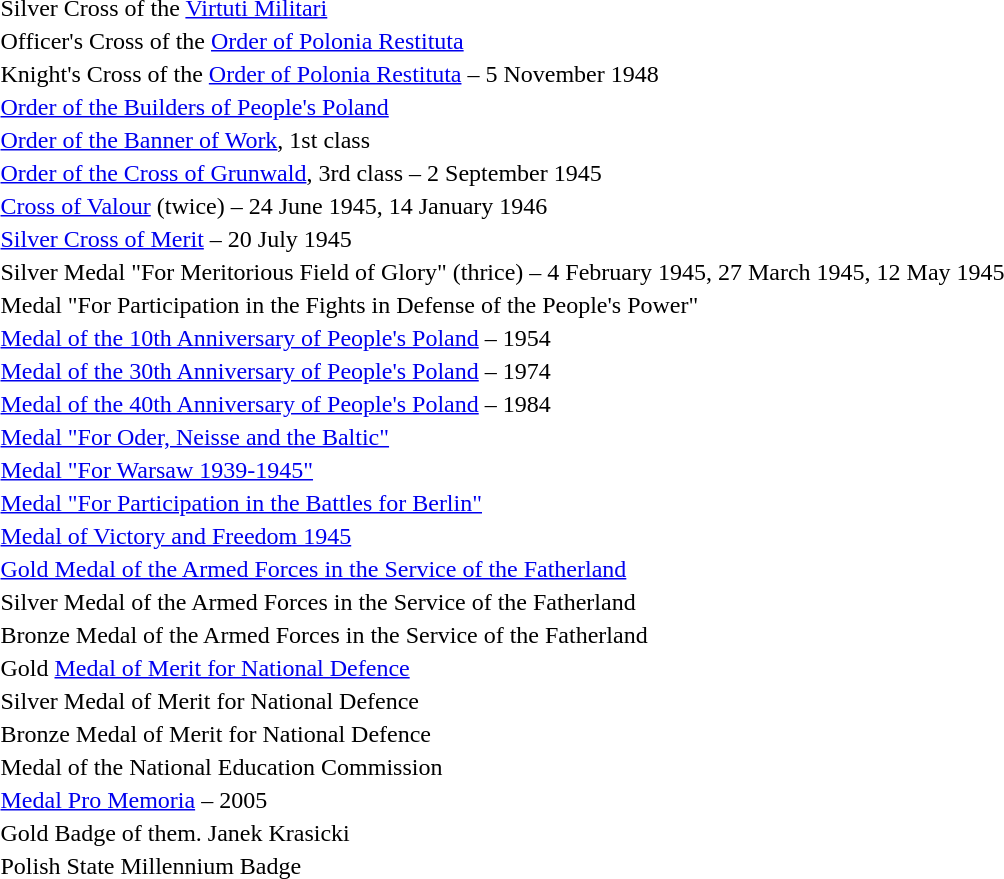<table>
<tr>
<td></td>
<td>Silver Cross of the <a href='#'>Virtuti Militari</a></td>
</tr>
<tr>
<td></td>
<td>Officer's Cross of the <a href='#'>Order of Polonia Restituta</a></td>
</tr>
<tr>
<td></td>
<td>Knight's Cross of the <a href='#'>Order of Polonia Restituta</a> – 5 November 1948</td>
</tr>
<tr>
<td></td>
<td><a href='#'>Order of the Builders of People's Poland</a></td>
</tr>
<tr>
<td></td>
<td><a href='#'>Order of the Banner of Work</a>, 1st class</td>
</tr>
<tr>
<td></td>
<td><a href='#'>Order of the Cross of Grunwald</a>, 3rd class – 2 September 1945</td>
</tr>
<tr>
<td></td>
<td><a href='#'>Cross of Valour</a> (twice) – 24 June 1945, 14 January 1946</td>
</tr>
<tr>
<td></td>
<td><a href='#'>Silver Cross of Merit</a> – 20 July 1945</td>
</tr>
<tr>
<td></td>
<td>Silver Medal "For Meritorious Field of Glory" (thrice) – 4 February 1945, 27 March 1945, 12 May 1945</td>
</tr>
<tr>
<td></td>
<td>Medal "For Participation in the Fights in Defense of the People's Power"</td>
</tr>
<tr>
<td></td>
<td><a href='#'>Medal of the 10th Anniversary of People's Poland</a> – 1954</td>
</tr>
<tr>
<td></td>
<td><a href='#'>Medal of the 30th Anniversary of People's Poland</a> – 1974</td>
</tr>
<tr>
<td></td>
<td><a href='#'>Medal of the 40th Anniversary of People's Poland</a> – 1984</td>
</tr>
<tr>
<td></td>
<td><a href='#'>Medal "For Oder, Neisse and the Baltic"</a></td>
</tr>
<tr>
<td></td>
<td><a href='#'>Medal "For Warsaw 1939-1945"</a></td>
</tr>
<tr>
<td></td>
<td><a href='#'>Medal "For Participation in the Battles for Berlin"</a></td>
</tr>
<tr>
<td></td>
<td><a href='#'>Medal of Victory and Freedom 1945</a></td>
</tr>
<tr>
<td></td>
<td><a href='#'>Gold Medal of the Armed Forces in the Service of the Fatherland</a></td>
</tr>
<tr>
<td></td>
<td>Silver Medal of the Armed Forces in the Service of the Fatherland</td>
</tr>
<tr>
<td></td>
<td>Bronze Medal of the Armed Forces in the Service of the Fatherland</td>
</tr>
<tr>
<td></td>
<td>Gold <a href='#'>Medal of Merit for National Defence</a></td>
</tr>
<tr>
<td></td>
<td>Silver Medal of Merit for National Defence</td>
</tr>
<tr>
<td></td>
<td>Bronze Medal of Merit for National Defence</td>
</tr>
<tr>
<td></td>
<td>Medal of the National Education Commission</td>
</tr>
<tr>
<td></td>
<td><a href='#'>Medal Pro Memoria</a> – 2005</td>
</tr>
<tr>
<td></td>
<td>Gold Badge of them. Janek Krasicki</td>
</tr>
<tr>
<td></td>
<td>Polish State Millennium Badge</td>
</tr>
<tr>
</tr>
</table>
